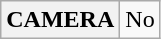<table class="wikitable">
<tr>
<th rowspan="4">CAMERA</th>
<td>No</td>
</tr>
</table>
